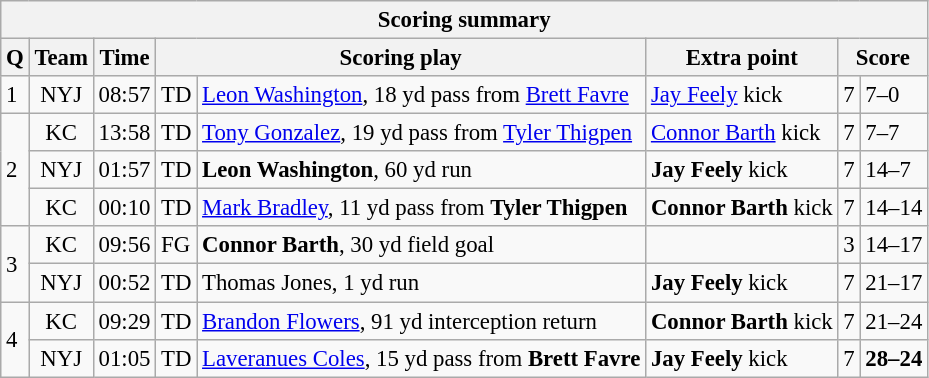<table class="wikitable" style="font-size: 95%;">
<tr>
<th colspan=8>Scoring summary</th>
</tr>
<tr>
<th>Q</th>
<th>Team</th>
<th>Time</th>
<th colspan=2>Scoring play</th>
<th>Extra point</th>
<th colspan=2>Score</th>
</tr>
<tr>
<td>1</td>
<td align=center>NYJ</td>
<td align=right>08:57</td>
<td>TD</td>
<td><a href='#'>Leon Washington</a>, 18 yd pass from <a href='#'>Brett Favre</a></td>
<td><a href='#'>Jay Feely</a> kick</td>
<td>7</td>
<td>7–0</td>
</tr>
<tr>
<td rowspan="3">2</td>
<td align=center>KC</td>
<td align=right>13:58</td>
<td>TD</td>
<td><a href='#'>Tony Gonzalez</a>, 19 yd pass from <a href='#'>Tyler Thigpen</a></td>
<td><a href='#'>Connor Barth</a> kick</td>
<td>7</td>
<td>7–7</td>
</tr>
<tr>
<td align=center>NYJ</td>
<td align=right>01:57</td>
<td>TD</td>
<td><strong>Leon Washington</strong>, 60 yd run</td>
<td><strong>Jay Feely</strong> kick</td>
<td>7</td>
<td>14–7</td>
</tr>
<tr>
<td align=center>KC</td>
<td align=right>00:10</td>
<td>TD</td>
<td><a href='#'>Mark Bradley</a>, 11 yd pass from <strong>Tyler Thigpen</strong></td>
<td><strong>Connor Barth</strong> kick</td>
<td>7</td>
<td>14–14</td>
</tr>
<tr>
<td rowspan="2">3</td>
<td align=center>KC</td>
<td align=right>09:56</td>
<td>FG</td>
<td><strong>Connor Barth</strong>, 30 yd field goal</td>
<td></td>
<td>3</td>
<td>14–17</td>
</tr>
<tr>
<td align=center>NYJ</td>
<td align=right>00:52</td>
<td>TD</td>
<td>Thomas Jones, 1 yd run</td>
<td><strong>Jay Feely</strong> kick</td>
<td>7</td>
<td>21–17</td>
</tr>
<tr>
<td rowspan="2">4</td>
<td align=center>KC</td>
<td align=right>09:29</td>
<td>TD</td>
<td><a href='#'>Brandon Flowers</a>, 91 yd interception return</td>
<td><strong>Connor Barth</strong> kick</td>
<td>7</td>
<td>21–24</td>
</tr>
<tr>
<td align=center>NYJ</td>
<td align=right>01:05</td>
<td>TD</td>
<td><a href='#'>Laveranues Coles</a>, 15 yd pass from <strong>Brett Favre</strong></td>
<td><strong>Jay Feely</strong> kick</td>
<td>7</td>
<td><strong>28–24</strong></td>
</tr>
</table>
